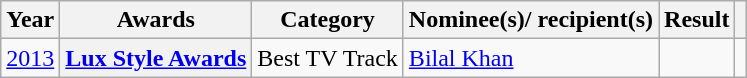<table class="wikitable plainrowheaders">
<tr>
<th>Year</th>
<th>Awards</th>
<th>Category</th>
<th>Nominee(s)/ recipient(s)</th>
<th>Result</th>
<th></th>
</tr>
<tr>
<td><a href='#'>2013</a></td>
<th scope="row"><a href='#'>Lux Style Awards</a></th>
<td>Best TV Track</td>
<td><a href='#'>Bilal Khan</a></td>
<td></td>
<td></td>
</tr>
</table>
